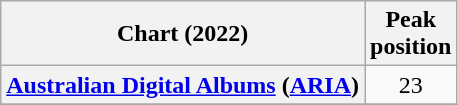<table class="wikitable sortable plainrowheaders" style="text-align:center">
<tr>
<th scope="col">Chart (2022)</th>
<th scope="col">Peak<br>position</th>
</tr>
<tr>
<th scope="row"><a href='#'>Australian Digital Albums</a> (<a href='#'>ARIA</a>)</th>
<td>23</td>
</tr>
<tr>
</tr>
<tr>
</tr>
<tr>
</tr>
<tr>
</tr>
<tr>
</tr>
<tr>
</tr>
<tr>
</tr>
<tr>
</tr>
<tr>
</tr>
<tr>
</tr>
</table>
